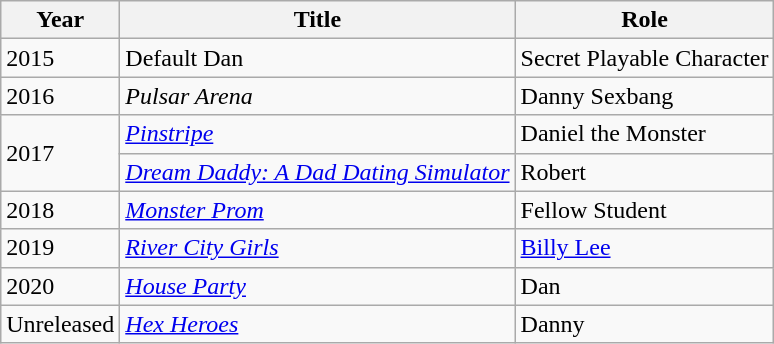<table class="wikitable sortable">
<tr>
<th>Year</th>
<th>Title</th>
<th>Role</th>
</tr>
<tr>
<td>2015</td>
<td>Default Dan</td>
<td>Secret Playable Character</td>
</tr>
<tr>
<td>2016</td>
<td><em>Pulsar Arena</em></td>
<td>Danny Sexbang</td>
</tr>
<tr>
<td rowspan="2">2017</td>
<td><em><a href='#'>Pinstripe</a></em></td>
<td>Daniel the Monster</td>
</tr>
<tr>
<td><em><a href='#'>Dream Daddy: A Dad Dating Simulator</a></em></td>
<td>Robert</td>
</tr>
<tr>
<td>2018</td>
<td><em><a href='#'>Monster Prom</a></em></td>
<td>Fellow Student</td>
</tr>
<tr>
<td>2019</td>
<td><em><a href='#'>River City Girls</a></em></td>
<td><a href='#'>Billy Lee</a></td>
</tr>
<tr>
<td>2020</td>
<td><em><a href='#'>House Party</a></em></td>
<td>Dan</td>
</tr>
<tr>
<td>Unreleased</td>
<td><em><a href='#'>Hex Heroes</a></em></td>
<td>Danny</td>
</tr>
</table>
